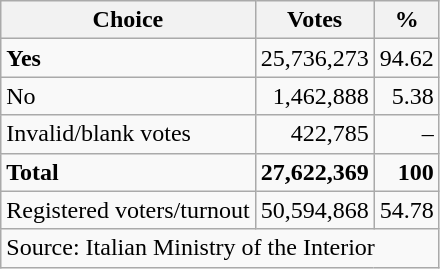<table class=wikitable style=text-align:right>
<tr>
<th>Choice</th>
<th>Votes</th>
<th>%</th>
</tr>
<tr>
<td align=left> <strong>Yes</strong></td>
<td>25,736,273</td>
<td>94.62</td>
</tr>
<tr>
<td align=left>No</td>
<td>1,462,888</td>
<td>5.38</td>
</tr>
<tr>
<td align=left>Invalid/blank votes</td>
<td>422,785</td>
<td>–</td>
</tr>
<tr>
<td align=left><strong>Total</strong></td>
<td><strong>27,622,369</strong></td>
<td><strong>100</strong></td>
</tr>
<tr>
<td align=left>Registered voters/turnout</td>
<td>50,594,868</td>
<td>54.78</td>
</tr>
<tr>
<td align=left colspan=3>Source: Italian Ministry of the Interior</td>
</tr>
</table>
